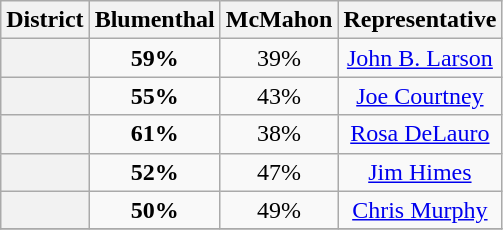<table class=wikitable>
<tr>
<th>District</th>
<th>Blumenthal</th>
<th>McMahon</th>
<th>Representative</th>
</tr>
<tr align=center>
<th></th>
<td><strong>59%</strong></td>
<td>39%</td>
<td><a href='#'>John B. Larson</a></td>
</tr>
<tr align=center>
<th></th>
<td><strong>55%</strong></td>
<td>43%</td>
<td><a href='#'>Joe Courtney</a></td>
</tr>
<tr align=center>
<th></th>
<td><strong>61%</strong></td>
<td>38%</td>
<td><a href='#'>Rosa DeLauro</a></td>
</tr>
<tr align=center>
<th></th>
<td><strong>52%</strong></td>
<td>47%</td>
<td><a href='#'>Jim Himes</a></td>
</tr>
<tr align=center>
<th></th>
<td><strong>50%</strong></td>
<td>49%</td>
<td><a href='#'>Chris Murphy</a></td>
</tr>
<tr align=center>
</tr>
</table>
